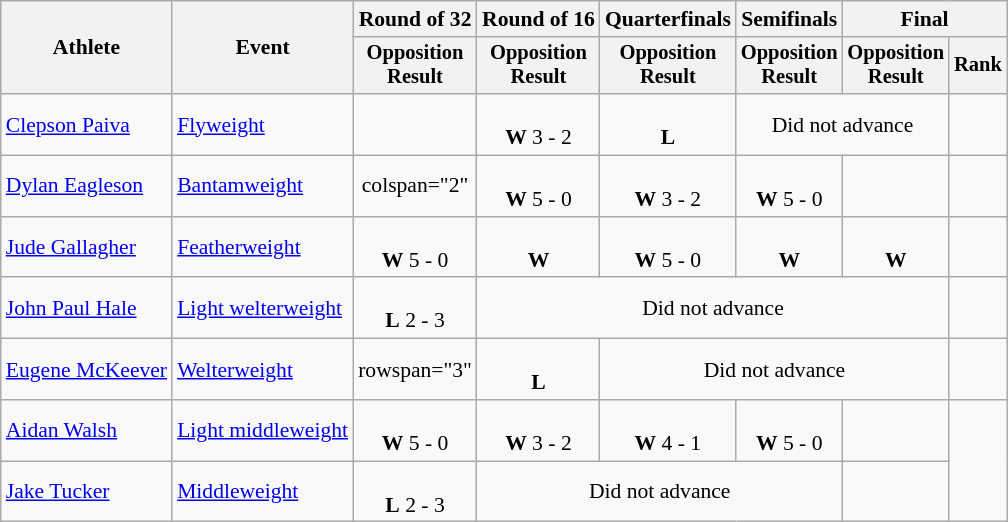<table class="wikitable" style="font-size:90%; text-align:center">
<tr>
<th rowspan=2>Athlete</th>
<th rowspan=2>Event</th>
<th>Round of 32</th>
<th>Round of 16</th>
<th>Quarterfinals</th>
<th>Semifinals</th>
<th colspan=2>Final</th>
</tr>
<tr style="font-size:95%">
<th>Opposition<br>Result</th>
<th>Opposition<br>Result</th>
<th>Opposition<br>Result</th>
<th>Opposition<br>Result</th>
<th>Opposition<br>Result</th>
<th>Rank</th>
</tr>
<tr>
<td align=left><a href='#'>Clepson Paiva</a></td>
<td align=left><a href='#'>Flyweight</a></td>
<td></td>
<td><br><strong>W</strong> 3 - 2</td>
<td><br><strong>L</strong> </td>
<td colspan="2">Did not advance</td>
<td></td>
</tr>
<tr>
<td align=left><a href='#'>Dylan Eagleson</a></td>
<td align=left><a href='#'>Bantamweight</a></td>
<td>colspan="2" </td>
<td><br><strong>W</strong> 5 - 0</td>
<td><br><strong>W</strong> 3 - 2</td>
<td><br><strong>W</strong> 5 - 0</td>
<td></td>
</tr>
<tr>
<td align=left><a href='#'>Jude Gallagher</a></td>
<td align=left><a href='#'>Featherweight</a></td>
<td><br><strong>W</strong> 5 - 0</td>
<td><br><strong>W</strong> </td>
<td><br><strong>W</strong> 5 - 0</td>
<td><br><strong>W</strong> </td>
<td><br><strong>W</strong> </td>
<td></td>
</tr>
<tr>
<td align=left><a href='#'>John Paul Hale</a></td>
<td align=left><a href='#'>Light welterweight</a></td>
<td><br><strong>L</strong> 2 - 3</td>
<td colspan="4">Did not advance</td>
<td></td>
</tr>
<tr>
<td align=left><a href='#'>Eugene McKeever</a></td>
<td align=left><a href='#'>Welterweight</a></td>
<td>rowspan="3" </td>
<td><br><strong>L</strong> </td>
<td colspan="3">Did not advance</td>
<td></td>
</tr>
<tr>
<td align=left><a href='#'>Aidan Walsh</a></td>
<td align=left><a href='#'>Light middleweight</a></td>
<td><br><strong>W</strong> 5 - 0</td>
<td><br><strong>W</strong> 3 - 2</td>
<td><br><strong>W</strong> 4 - 1</td>
<td><br><strong>W</strong> 5 - 0</td>
<td></td>
</tr>
<tr>
<td align=left><a href='#'>Jake Tucker</a></td>
<td align=left><a href='#'>Middleweight</a></td>
<td><br><strong>L</strong> 2 - 3</td>
<td colspan="3">Did not advance</td>
<td></td>
</tr>
</table>
